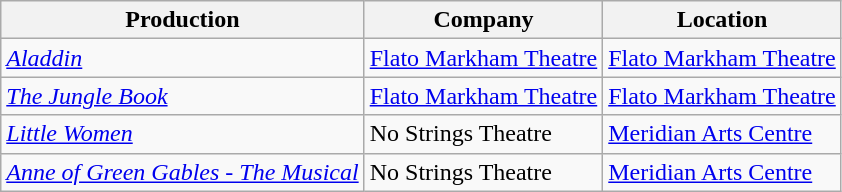<table class="wikitable">
<tr>
<th>Production</th>
<th>Company</th>
<th>Location</th>
</tr>
<tr>
<td><em><a href='#'>Aladdin</a></em></td>
<td><a href='#'>Flato Markham Theatre</a></td>
<td><a href='#'>Flato Markham Theatre</a></td>
</tr>
<tr>
<td><em><a href='#'>The Jungle Book</a></em></td>
<td><a href='#'>Flato Markham Theatre</a></td>
<td><a href='#'>Flato Markham Theatre</a></td>
</tr>
<tr>
<td><em><a href='#'>Little Women</a></em></td>
<td>No Strings Theatre</td>
<td><a href='#'>Meridian Arts Centre</a></td>
</tr>
<tr>
<td><em><a href='#'>Anne of Green Gables - The Musical</a></em></td>
<td>No Strings Theatre</td>
<td><a href='#'>Meridian Arts Centre</a></td>
</tr>
</table>
